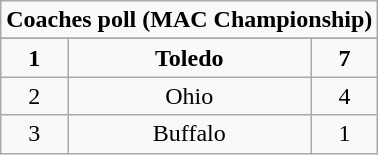<table class="wikitable">
<tr align="center">
<td align="center" Colspan="3"><strong>Coaches poll (MAC Championship)</strong></td>
</tr>
<tr align="center">
</tr>
<tr align="center">
<td><strong>1</strong></td>
<td><strong>Toledo</strong></td>
<td><strong>7</strong></td>
</tr>
<tr align="center">
<td>2</td>
<td>Ohio</td>
<td>4</td>
</tr>
<tr align="center">
<td>3</td>
<td>Buffalo</td>
<td>1</td>
</tr>
</table>
